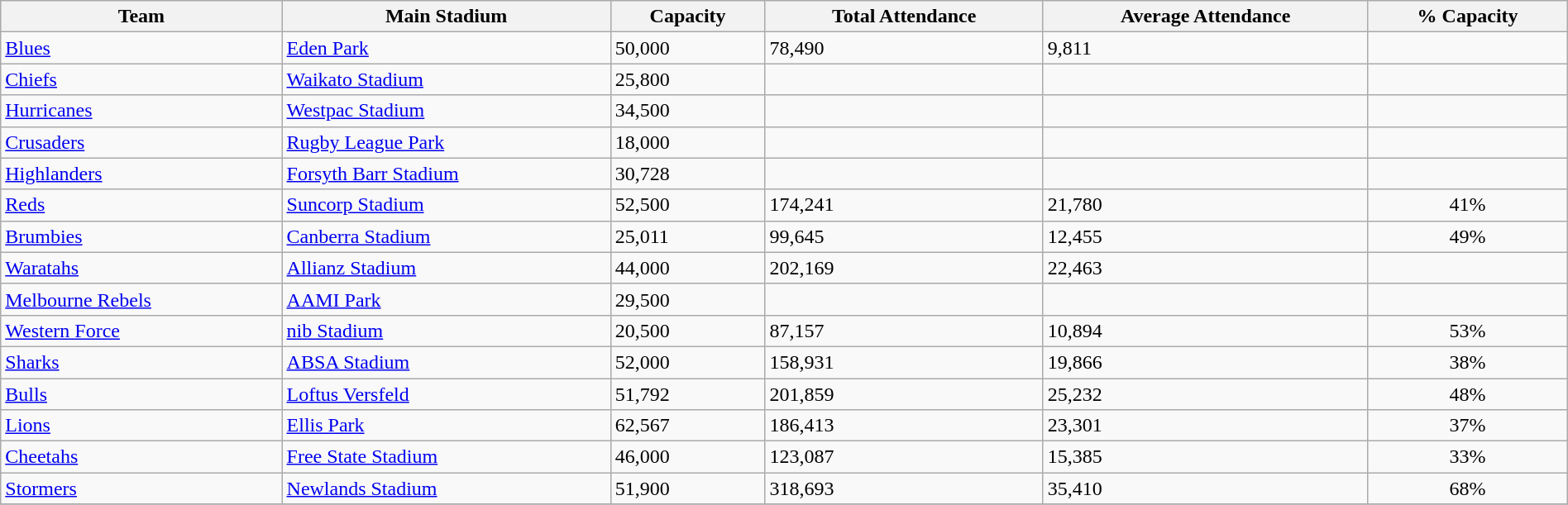<table class="wikitable sortable" style="text-align:left; width:100%;">
<tr>
<th>Team</th>
<th>Main Stadium</th>
<th>Capacity</th>
<th>Total Attendance</th>
<th>Average Attendance</th>
<th>% Capacity</th>
</tr>
<tr>
<td> <a href='#'>Blues</a></td>
<td><a href='#'>Eden Park</a></td>
<td>50,000</td>
<td>78,490</td>
<td>9,811</td>
<td style="text-align:center;"></td>
</tr>
<tr>
<td> <a href='#'>Chiefs</a></td>
<td><a href='#'>Waikato Stadium</a></td>
<td>25,800</td>
<td></td>
<td></td>
<td style="text-align:center;"></td>
</tr>
<tr>
<td> <a href='#'>Hurricanes</a></td>
<td><a href='#'>Westpac Stadium</a></td>
<td>34,500</td>
<td></td>
<td></td>
<td style="text-align:center;"></td>
</tr>
<tr>
<td> <a href='#'>Crusaders</a></td>
<td><a href='#'>Rugby League Park</a></td>
<td>18,000</td>
<td></td>
<td></td>
<td style="text-align:center;"></td>
</tr>
<tr>
<td> <a href='#'>Highlanders</a></td>
<td><a href='#'>Forsyth Barr Stadium</a></td>
<td>30,728</td>
<td></td>
<td></td>
<td style="text-align:center;"></td>
</tr>
<tr>
<td> <a href='#'>Reds</a></td>
<td><a href='#'>Suncorp Stadium</a></td>
<td>52,500</td>
<td>174,241</td>
<td>21,780</td>
<td style="text-align:center;">41%</td>
</tr>
<tr>
<td> <a href='#'>Brumbies</a></td>
<td><a href='#'>Canberra Stadium</a></td>
<td>25,011</td>
<td>99,645</td>
<td>12,455</td>
<td style="text-align:center;">49%</td>
</tr>
<tr>
<td> <a href='#'>Waratahs</a></td>
<td><a href='#'>Allianz Stadium</a></td>
<td>44,000</td>
<td>202,169</td>
<td>22,463</td>
<td style="text-align:center;"></td>
</tr>
<tr>
<td> <a href='#'>Melbourne Rebels</a></td>
<td><a href='#'>AAMI Park</a></td>
<td>29,500</td>
<td></td>
<td></td>
<td style="text-align:center;"></td>
</tr>
<tr>
<td> <a href='#'>Western Force</a></td>
<td><a href='#'>nib Stadium</a></td>
<td>20,500</td>
<td>87,157</td>
<td>10,894</td>
<td style="text-align:center;">53%</td>
</tr>
<tr>
<td> <a href='#'>Sharks</a></td>
<td><a href='#'>ABSA Stadium</a></td>
<td>52,000</td>
<td>158,931</td>
<td>19,866</td>
<td style="text-align:center;">38%</td>
</tr>
<tr>
<td> <a href='#'>Bulls</a></td>
<td><a href='#'>Loftus Versfeld</a></td>
<td>51,792</td>
<td>201,859</td>
<td>25,232</td>
<td style="text-align:center;">48%</td>
</tr>
<tr>
<td> <a href='#'>Lions</a></td>
<td><a href='#'>Ellis Park</a></td>
<td>62,567</td>
<td>186,413</td>
<td>23,301</td>
<td style="text-align:center;">37%</td>
</tr>
<tr>
<td> <a href='#'>Cheetahs</a></td>
<td><a href='#'>Free State Stadium</a></td>
<td>46,000</td>
<td>123,087</td>
<td>15,385</td>
<td style="text-align:center;">33%</td>
</tr>
<tr>
<td> <a href='#'>Stormers</a></td>
<td><a href='#'>Newlands Stadium</a></td>
<td>51,900</td>
<td>318,693</td>
<td>35,410</td>
<td style="text-align:center;">68%</td>
</tr>
<tr>
</tr>
</table>
